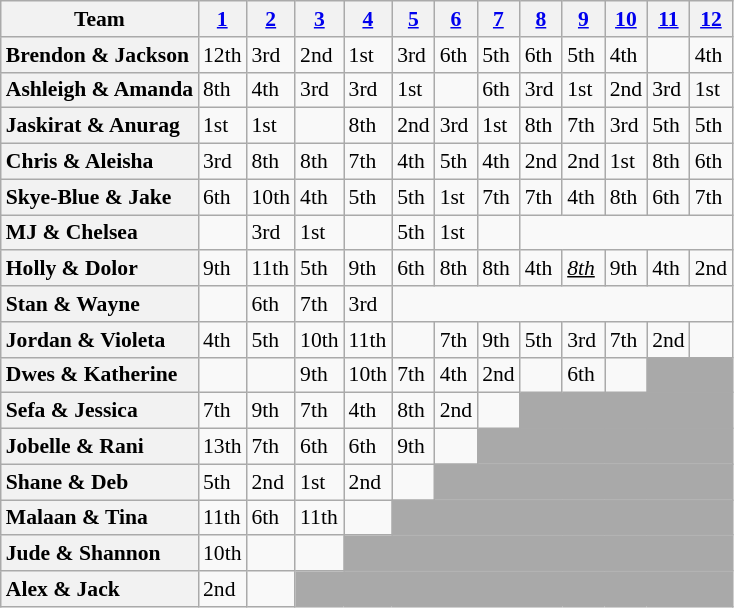<table class="wikitable sortable" style="white-space:nowrap; font-size:90%;">
<tr>
<th scope="col" class="unsortable">Team</th>
<th scope="col"><a href='#'>1</a></th>
<th scope="col"><a href='#'>2</a></th>
<th scope="col"><a href='#'>3</a></th>
<th scope="col"><a href='#'>4</a></th>
<th scope="col"><a href='#'>5</a></th>
<th scope="col"><a href='#'>6</a></th>
<th scope="col"><a href='#'>7</a></th>
<th scope="col"><a href='#'>8</a></th>
<th scope="col"><a href='#'>9</a><span></span></th>
<th scope="col"><a href='#'>10</a></th>
<th scope="col"><a href='#'>11</a></th>
<th scope="col"><a href='#'>12</a><span></span></th>
</tr>
<tr>
<th scope="row" style="text-align:left">Brendon & Jackson</th>
<td>12th</td>
<td>3rd</td>
<td>2nd</td>
<td>1st</td>
<td>3rd</td>
<td>6th</td>
<td>5th</td>
<td>6th</td>
<td>5th</td>
<td>4th</td>
<td></td>
<td>4th</td>
</tr>
<tr>
<th scope="row" style="text-align:left">Ashleigh & Amanda</th>
<td>8th</td>
<td>4th</td>
<td>3rd</td>
<td>3rd</td>
<td>1st</td>
<td></td>
<td>6th</td>
<td>3rd</td>
<td>1st</td>
<td>2nd</td>
<td>3rd</td>
<td>1st</td>
</tr>
<tr>
<th scope="row" style="text-align:left">Jaskirat & Anurag</th>
<td>1st</td>
<td>1st</td>
<td></td>
<td>8th</td>
<td>2nd</td>
<td>3rd</td>
<td>1st</td>
<td>8th</td>
<td>7th</td>
<td>3rd</td>
<td>5th</td>
<td>5th</td>
</tr>
<tr>
<th scope="row" style="text-align:left">Chris & Aleisha</th>
<td>3rd</td>
<td>8th</td>
<td>8th</td>
<td>7th</td>
<td>4th</td>
<td>5th</td>
<td>4th</td>
<td>2nd</td>
<td>2nd</td>
<td>1st</td>
<td>8th</td>
<td>6th</td>
</tr>
<tr>
<th scope="row" style="text-align:left">Skye-Blue & Jake</th>
<td>6th</td>
<td>10th</td>
<td>4th</td>
<td>5th</td>
<td>5th</td>
<td>1st</td>
<td>7th</td>
<td>7th</td>
<td>4th</td>
<td>8th</td>
<td>6th</td>
<td>7th</td>
</tr>
<tr>
<th scope="row" style="text-align:left">MJ & Chelsea</th>
<td></td>
<td>3rd</td>
<td>1st</td>
<td></td>
<td>5th</td>
<td>1st</td>
<td></td>
</tr>
<tr>
<th scope="row" style="text-align:left">Holly & Dolor</th>
<td>9th</td>
<td>11th</td>
<td>5th</td>
<td>9th</td>
<td>6th</td>
<td>8th</td>
<td>8th</td>
<td>4th</td>
<td><em><u>8th</u></em></td>
<td>9th</td>
<td>4th</td>
<td>2nd</td>
</tr>
<tr>
<th scope="row" style="text-align:left">Stan & Wayne</th>
<td></td>
<td>6th</td>
<td>7th</td>
<td>3rd</td>
</tr>
<tr>
<th scope="row" style="text-align:left">Jordan & Violeta</th>
<td>4th</td>
<td>5th</td>
<td>10th</td>
<td>11th</td>
<td></td>
<td>7th</td>
<td>9th</td>
<td>5th</td>
<td>3rd</td>
<td>7th</td>
<td>2nd</td>
<td></td>
</tr>
<tr>
<th scope="row" style="text-align:left">Dwes & Katherine</th>
<td></td>
<td></td>
<td>9th</td>
<td>10th</td>
<td>7th</td>
<td>4th</td>
<td>2nd</td>
<td></td>
<td>6th</td>
<td></td>
<td colspan="2" bgcolor="darkgray"></td>
</tr>
<tr>
<th scope="row" style="text-align:left">Sefa & Jessica</th>
<td>7th</td>
<td>9th</td>
<td>7th</td>
<td>4th</td>
<td>8th</td>
<td>2nd</td>
<td></td>
<td colspan="5" bgcolor="darkgray"></td>
</tr>
<tr>
<th scope="row" style="text-align:left">Jobelle & Rani</th>
<td>13th</td>
<td>7th</td>
<td>6th</td>
<td>6th</td>
<td>9th</td>
<td></td>
<td colspan="6" bgcolor="darkgray"></td>
</tr>
<tr>
<th scope="row" style="text-align:left">Shane & Deb</th>
<td>5th</td>
<td>2nd</td>
<td>1st</td>
<td>2nd</td>
<td></td>
<td colspan="7" bgcolor="darkgray"></td>
</tr>
<tr>
<th scope="row" style="text-align:left">Malaan & Tina</th>
<td>11th</td>
<td>6th</td>
<td>11th</td>
<td></td>
<td colspan="8" bgcolor="darkgray"></td>
</tr>
<tr>
<th scope="row" style="text-align:left">Jude & Shannon</th>
<td>10th</td>
<td></td>
<td></td>
<td colspan="9" bgcolor="darkgray"></td>
</tr>
<tr>
<th scope="row" style="text-align:left">Alex & Jack</th>
<td>2nd</td>
<td></td>
<td colspan="10" bgcolor="darkgray"></td>
</tr>
</table>
